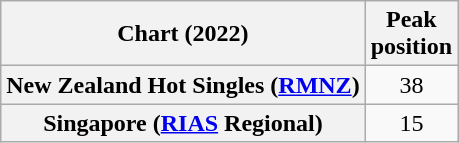<table class="wikitable sortable plainrowheaders" style="text-align:center">
<tr>
<th>Chart (2022)</th>
<th>Peak<br>position</th>
</tr>
<tr>
<th scope="row">New Zealand Hot Singles (<a href='#'>RMNZ</a>)</th>
<td>38</td>
</tr>
<tr>
<th scope="row">Singapore (<a href='#'>RIAS</a> Regional)</th>
<td>15</td>
</tr>
</table>
